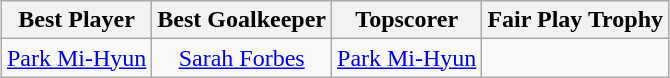<table class=wikitable style="margin:auto; text-align:center">
<tr>
<th>Best Player</th>
<th>Best Goalkeeper</th>
<th>Topscorer</th>
<th>Fair Play Trophy</th>
</tr>
<tr>
<td> <a href='#'>Park Mi-Hyun</a></td>
<td> <a href='#'>Sarah Forbes</a></td>
<td> <a href='#'>Park Mi-Hyun</a></td>
<td></td>
</tr>
</table>
